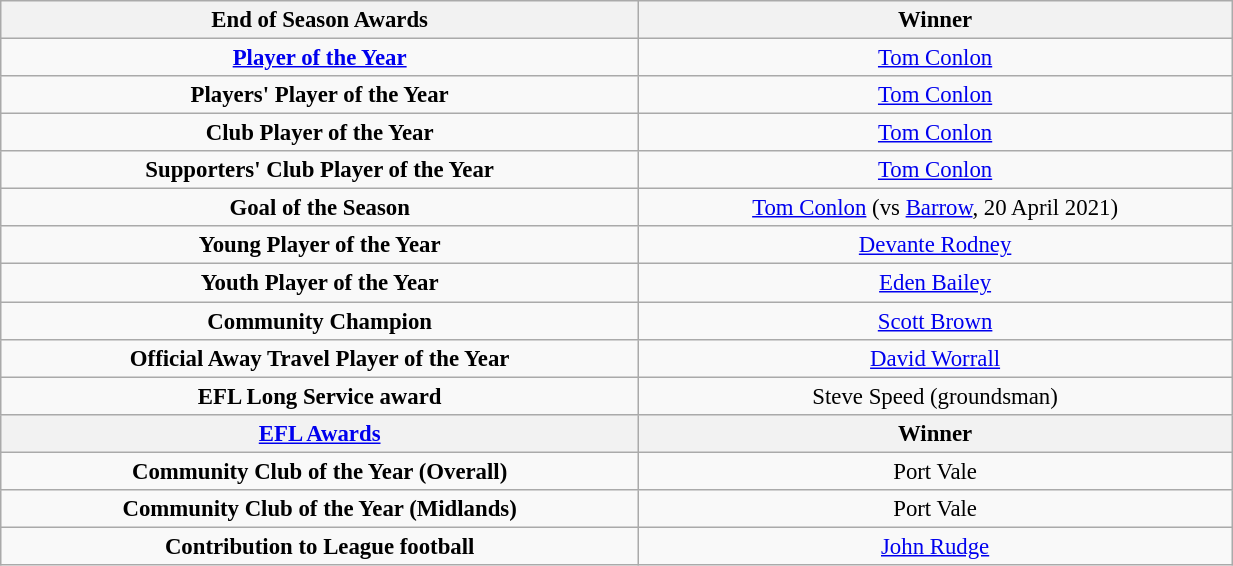<table class="wikitable" style="text-align:center; font-size:95%;width:65%; text-align:left">
<tr>
<th>End of Season Awards</th>
<th>Winner</th>
</tr>
<tr --->
<td align="center"><strong><a href='#'>Player of the Year</a></strong></td>
<td align="center"><a href='#'>Tom Conlon</a></td>
</tr>
<tr --->
<td align="center"><strong>Players' Player of the Year</strong></td>
<td align="center"><a href='#'>Tom Conlon</a></td>
</tr>
<tr --->
<td align="center"><strong>Club Player of the Year</strong></td>
<td align="center"><a href='#'>Tom Conlon</a></td>
</tr>
<tr --->
<td align="center"><strong>Supporters' Club Player of the Year</strong></td>
<td align="center"><a href='#'>Tom Conlon</a></td>
</tr>
<tr --->
<td align="center"><strong>Goal of the Season</strong></td>
<td align="center"><a href='#'>Tom Conlon</a> (vs <a href='#'>Barrow</a>, 20 April 2021)</td>
</tr>
<tr --->
<td align="center"><strong>Young Player of the Year</strong></td>
<td align="center"><a href='#'>Devante Rodney</a></td>
</tr>
<tr --->
<td align="center"><strong>Youth Player of the Year</strong></td>
<td align="center"><a href='#'>Eden Bailey</a></td>
</tr>
<tr --->
<td align="center"><strong>Community Champion </strong></td>
<td align="center"><a href='#'>Scott Brown</a></td>
</tr>
<tr --->
<td align="center"><strong>Official Away Travel Player of the Year</strong></td>
<td align="center"><a href='#'>David Worrall</a></td>
</tr>
<tr --->
<td align="center"><strong>EFL Long Service award</strong></td>
<td align="center">Steve Speed (groundsman)</td>
</tr>
<tr>
<th><a href='#'>EFL Awards</a></th>
<th>Winner</th>
</tr>
<tr --->
<td align="center"><strong>Community Club of the Year (Overall)</strong></td>
<td align="center">Port Vale</td>
</tr>
<tr --->
<td align="center"><strong>Community Club of the Year (Midlands)</strong></td>
<td align="center">Port Vale</td>
</tr>
<tr --->
<td align="center"><strong>Contribution to League football </strong></td>
<td align="center"><a href='#'>John Rudge</a></td>
</tr>
</table>
